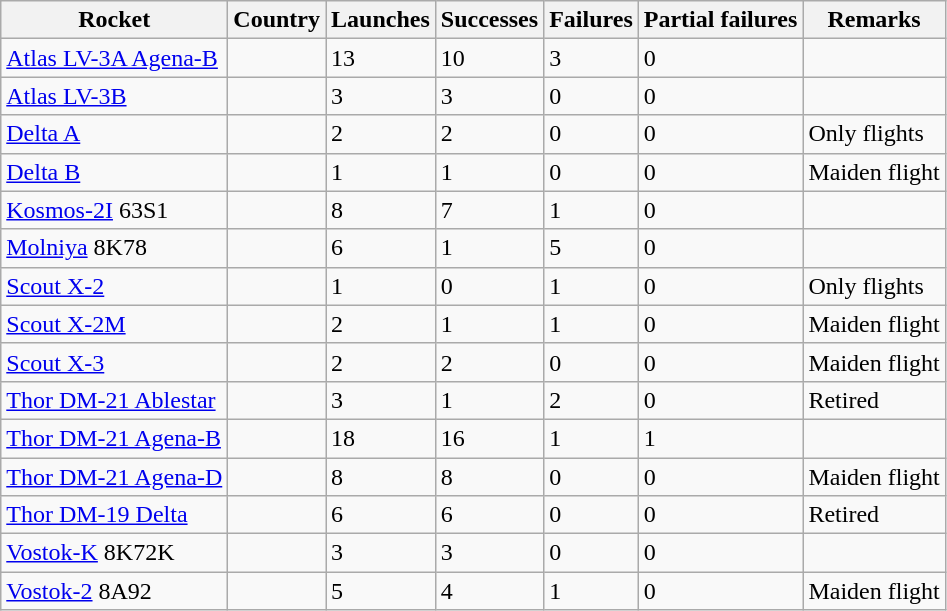<table class="wikitable sortable">
<tr>
<th>Rocket</th>
<th>Country</th>
<th>Launches</th>
<th>Successes</th>
<th>Failures</th>
<th>Partial failures</th>
<th>Remarks</th>
</tr>
<tr>
<td><a href='#'>Atlas LV-3A Agena-B</a></td>
<td></td>
<td>13</td>
<td>10</td>
<td>3</td>
<td>0</td>
<td></td>
</tr>
<tr>
<td><a href='#'>Atlas LV-3B</a></td>
<td></td>
<td>3</td>
<td>3</td>
<td>0</td>
<td>0</td>
<td></td>
</tr>
<tr>
<td><a href='#'>Delta A</a></td>
<td></td>
<td>2</td>
<td>2</td>
<td>0</td>
<td>0</td>
<td>Only flights</td>
</tr>
<tr>
<td><a href='#'>Delta B</a></td>
<td></td>
<td>1</td>
<td>1</td>
<td>0</td>
<td>0</td>
<td>Maiden flight</td>
</tr>
<tr>
<td><a href='#'>Kosmos-2I</a> 63S1</td>
<td></td>
<td>8</td>
<td>7</td>
<td>1</td>
<td>0</td>
<td></td>
</tr>
<tr>
<td><a href='#'>Molniya</a> 8K78</td>
<td></td>
<td>6</td>
<td>1</td>
<td>5</td>
<td>0</td>
<td></td>
</tr>
<tr>
<td><a href='#'>Scout X-2</a></td>
<td></td>
<td>1</td>
<td>0</td>
<td>1</td>
<td>0</td>
<td>Only flights</td>
</tr>
<tr>
<td><a href='#'>Scout X-2M</a></td>
<td></td>
<td>2</td>
<td>1</td>
<td>1</td>
<td>0</td>
<td>Maiden flight</td>
</tr>
<tr>
<td><a href='#'>Scout X-3</a></td>
<td></td>
<td>2</td>
<td>2</td>
<td>0</td>
<td>0</td>
<td>Maiden flight</td>
</tr>
<tr>
<td><a href='#'>Thor DM-21 Ablestar</a></td>
<td></td>
<td>3</td>
<td>1</td>
<td>2</td>
<td>0</td>
<td>Retired</td>
</tr>
<tr>
<td><a href='#'>Thor DM-21 Agena-B</a></td>
<td></td>
<td>18</td>
<td>16</td>
<td>1</td>
<td>1</td>
<td></td>
</tr>
<tr>
<td><a href='#'>Thor DM-21 Agena-D</a></td>
<td></td>
<td>8</td>
<td>8</td>
<td>0</td>
<td>0</td>
<td>Maiden flight</td>
</tr>
<tr>
<td><a href='#'>Thor DM-19 Delta</a></td>
<td></td>
<td>6</td>
<td>6</td>
<td>0</td>
<td>0</td>
<td>Retired</td>
</tr>
<tr>
<td><a href='#'>Vostok-K</a> 8K72K</td>
<td></td>
<td>3</td>
<td>3</td>
<td>0</td>
<td>0</td>
<td></td>
</tr>
<tr>
<td><a href='#'>Vostok-2</a> 8A92</td>
<td></td>
<td>5</td>
<td>4</td>
<td>1</td>
<td>0</td>
<td>Maiden flight</td>
</tr>
</table>
